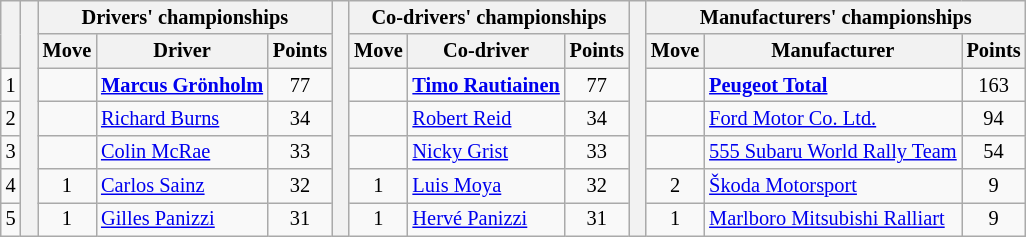<table class="wikitable" style="font-size:85%;">
<tr>
<th rowspan="2"></th>
<th rowspan="7" style="width:5px;"></th>
<th colspan="3">Drivers' championships</th>
<th rowspan="7" style="width:5px;"></th>
<th colspan="3" nowrap>Co-drivers' championships</th>
<th rowspan="7" style="width:5px;"></th>
<th colspan="3" nowrap>Manufacturers' championships</th>
</tr>
<tr>
<th>Move</th>
<th>Driver</th>
<th>Points</th>
<th>Move</th>
<th>Co-driver</th>
<th>Points</th>
<th>Move</th>
<th>Manufacturer</th>
<th>Points</th>
</tr>
<tr>
<td align="center">1</td>
<td align="center"></td>
<td> <strong><a href='#'>Marcus Grönholm</a></strong></td>
<td align="center">77</td>
<td align="center"></td>
<td> <strong><a href='#'>Timo Rautiainen</a></strong></td>
<td align="center">77</td>
<td align="center"></td>
<td> <strong><a href='#'>Peugeot Total</a></strong></td>
<td align="center">163</td>
</tr>
<tr>
<td align="center">2</td>
<td align="center"></td>
<td> <a href='#'>Richard Burns</a></td>
<td align="center">34</td>
<td align="center"></td>
<td> <a href='#'>Robert Reid</a></td>
<td align="center">34</td>
<td align="center"></td>
<td> <a href='#'>Ford Motor Co. Ltd.</a></td>
<td align="center">94</td>
</tr>
<tr>
<td align="center">3</td>
<td align="center"></td>
<td> <a href='#'>Colin McRae</a></td>
<td align="center">33</td>
<td align="center"></td>
<td> <a href='#'>Nicky Grist</a></td>
<td align="center">33</td>
<td align="center"></td>
<td> <a href='#'>555 Subaru World Rally Team</a></td>
<td align="center">54</td>
</tr>
<tr>
<td align="center">4</td>
<td align="center"> 1</td>
<td> <a href='#'>Carlos Sainz</a></td>
<td align="center">32</td>
<td align="center"> 1</td>
<td> <a href='#'>Luis Moya</a></td>
<td align="center">32</td>
<td align="center"> 2</td>
<td> <a href='#'>Škoda Motorsport</a></td>
<td align="center">9</td>
</tr>
<tr>
<td align="center">5</td>
<td align="center"> 1</td>
<td> <a href='#'>Gilles Panizzi</a></td>
<td align="center">31</td>
<td align="center"> 1</td>
<td> <a href='#'>Hervé Panizzi</a></td>
<td align="center">31</td>
<td align="center"> 1</td>
<td> <a href='#'>Marlboro Mitsubishi Ralliart</a></td>
<td align="center">9</td>
</tr>
</table>
